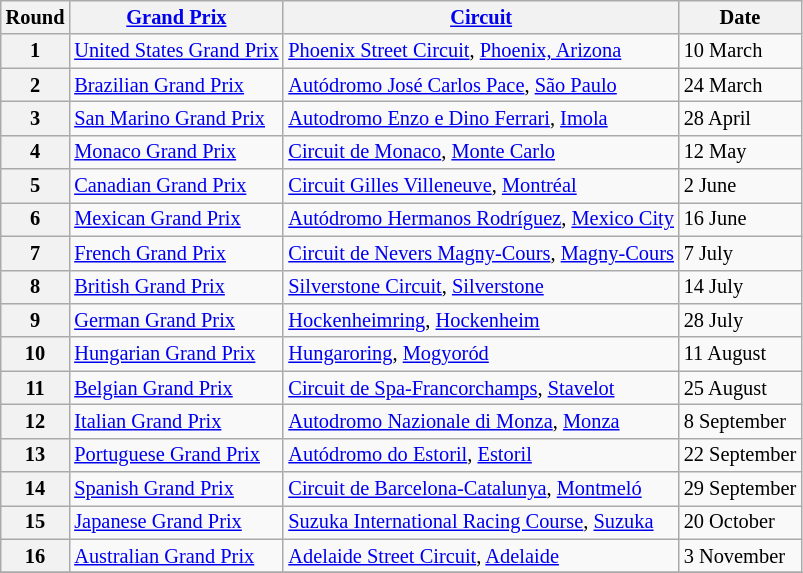<table class="wikitable" style="font-size: 85%;">
<tr>
<th>Round</th>
<th><a href='#'>Grand Prix</a></th>
<th><a href='#'>Circuit</a></th>
<th>Date</th>
</tr>
<tr>
<th>1</th>
<td nowrap><a href='#'>United States Grand Prix</a></td>
<td> <a href='#'>Phoenix Street Circuit</a>, <a href='#'>Phoenix, Arizona</a></td>
<td>10 March</td>
</tr>
<tr>
<th>2</th>
<td><a href='#'>Brazilian Grand Prix</a></td>
<td> <a href='#'>Autódromo José Carlos Pace</a>, <a href='#'>São Paulo</a></td>
<td>24 March</td>
</tr>
<tr>
<th>3</th>
<td><a href='#'>San Marino Grand Prix</a></td>
<td> <a href='#'>Autodromo Enzo e Dino Ferrari</a>, <a href='#'>Imola</a></td>
<td>28 April</td>
</tr>
<tr>
<th>4</th>
<td><a href='#'>Monaco Grand Prix</a></td>
<td> <a href='#'>Circuit de Monaco</a>, <a href='#'>Monte Carlo</a></td>
<td>12 May</td>
</tr>
<tr>
<th>5</th>
<td><a href='#'>Canadian Grand Prix</a></td>
<td> <a href='#'>Circuit Gilles Villeneuve</a>, <a href='#'>Montréal</a></td>
<td>2 June</td>
</tr>
<tr>
<th>6</th>
<td><a href='#'>Mexican Grand Prix</a></td>
<td> <a href='#'>Autódromo Hermanos Rodríguez</a>, <a href='#'>Mexico City</a></td>
<td>16 June</td>
</tr>
<tr>
<th>7</th>
<td><a href='#'>French Grand Prix</a></td>
<td nowrap> <a href='#'>Circuit de Nevers Magny-Cours</a>, <a href='#'>Magny-Cours</a></td>
<td>7 July</td>
</tr>
<tr>
<th>8</th>
<td><a href='#'>British Grand Prix</a></td>
<td> <a href='#'>Silverstone Circuit</a>, <a href='#'>Silverstone</a></td>
<td>14 July</td>
</tr>
<tr>
<th>9</th>
<td><a href='#'>German Grand Prix</a></td>
<td> <a href='#'>Hockenheimring</a>, <a href='#'>Hockenheim</a></td>
<td>28 July</td>
</tr>
<tr>
<th>10</th>
<td><a href='#'>Hungarian Grand Prix</a></td>
<td> <a href='#'>Hungaroring</a>, <a href='#'>Mogyoród</a></td>
<td>11 August</td>
</tr>
<tr>
<th>11</th>
<td><a href='#'>Belgian Grand Prix</a></td>
<td> <a href='#'>Circuit de Spa-Francorchamps</a>, <a href='#'>Stavelot</a></td>
<td>25 August</td>
</tr>
<tr>
<th>12</th>
<td><a href='#'>Italian Grand Prix</a></td>
<td> <a href='#'>Autodromo Nazionale di Monza</a>, <a href='#'>Monza</a></td>
<td>8 September</td>
</tr>
<tr>
<th>13</th>
<td><a href='#'>Portuguese Grand Prix</a></td>
<td> <a href='#'>Autódromo do Estoril</a>, <a href='#'>Estoril</a></td>
<td>22 September</td>
</tr>
<tr>
<th>14</th>
<td><a href='#'>Spanish Grand Prix</a></td>
<td> <a href='#'>Circuit de Barcelona-Catalunya</a>, <a href='#'>Montmeló</a></td>
<td nowrap>29 September</td>
</tr>
<tr>
<th>15</th>
<td><a href='#'>Japanese Grand Prix</a></td>
<td> <a href='#'>Suzuka International Racing Course</a>, <a href='#'>Suzuka</a></td>
<td>20 October</td>
</tr>
<tr>
<th>16</th>
<td><a href='#'>Australian Grand Prix</a></td>
<td> <a href='#'>Adelaide Street Circuit</a>, <a href='#'>Adelaide</a></td>
<td>3 November</td>
</tr>
<tr>
</tr>
</table>
